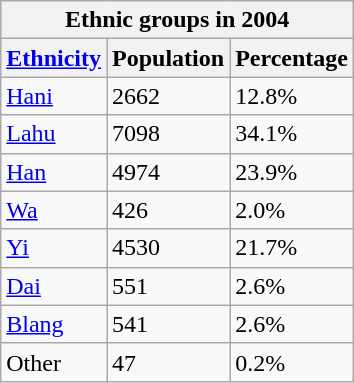<table class="wikitable">
<tr>
<th style="text-align:center;" colspan="3">Ethnic groups in 2004</th>
</tr>
<tr>
<th><a href='#'>Ethnicity</a></th>
<th>Population</th>
<th>Percentage</th>
</tr>
<tr>
<td><a href='#'>Hani</a></td>
<td>2662</td>
<td>12.8%</td>
</tr>
<tr>
<td><a href='#'>Lahu</a></td>
<td>7098</td>
<td>34.1%</td>
</tr>
<tr>
<td><a href='#'>Han</a></td>
<td>4974</td>
<td>23.9%</td>
</tr>
<tr>
<td><a href='#'>Wa</a></td>
<td>426</td>
<td>2.0%</td>
</tr>
<tr>
<td><a href='#'>Yi</a></td>
<td>4530</td>
<td>21.7%</td>
</tr>
<tr>
<td><a href='#'>Dai</a></td>
<td>551</td>
<td>2.6%</td>
</tr>
<tr>
<td><a href='#'>Blang</a></td>
<td>541</td>
<td>2.6%</td>
</tr>
<tr>
<td>Other</td>
<td>47</td>
<td>0.2%</td>
</tr>
</table>
